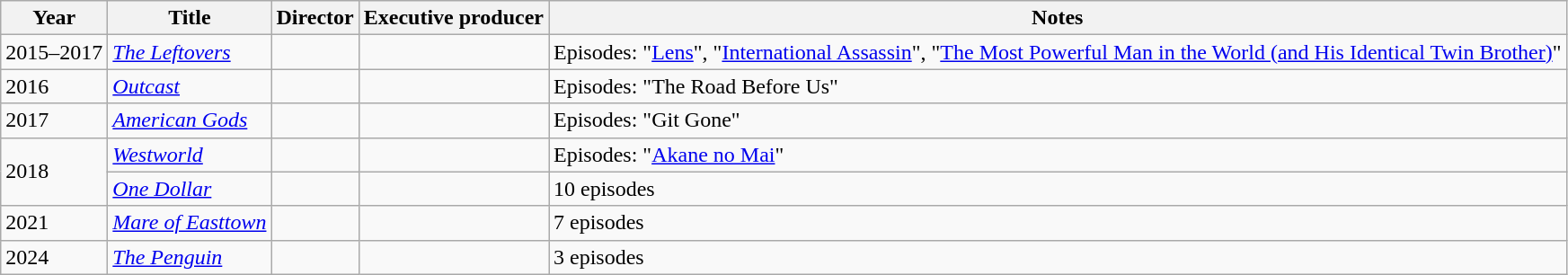<table class="wikitable">
<tr>
<th>Year</th>
<th>Title</th>
<th>Director</th>
<th>Executive producer</th>
<th>Notes</th>
</tr>
<tr>
<td>2015–2017</td>
<td><em><a href='#'>The Leftovers</a></em></td>
<td></td>
<td></td>
<td>Episodes: "<a href='#'>Lens</a>", "<a href='#'>International Assassin</a>", "<a href='#'>The Most Powerful Man in the World (and His Identical Twin Brother)</a>"</td>
</tr>
<tr>
<td>2016</td>
<td><em><a href='#'>Outcast</a></em></td>
<td></td>
<td></td>
<td>Episodes: "The Road Before Us"</td>
</tr>
<tr>
<td>2017</td>
<td><em><a href='#'>American Gods</a></em></td>
<td></td>
<td></td>
<td>Episodes: "Git Gone"</td>
</tr>
<tr>
<td rowspan="2">2018</td>
<td><em><a href='#'>Westworld</a></em></td>
<td></td>
<td></td>
<td>Episodes: "<a href='#'>Akane no Mai</a>"</td>
</tr>
<tr>
<td><em><a href='#'>One Dollar</a></em></td>
<td></td>
<td></td>
<td>10 episodes</td>
</tr>
<tr>
<td>2021</td>
<td><em><a href='#'>Mare of Easttown</a></em></td>
<td></td>
<td></td>
<td>7 episodes</td>
</tr>
<tr>
<td>2024</td>
<td><em><a href='#'>The Penguin</a></em></td>
<td></td>
<td></td>
<td>3 episodes</td>
</tr>
</table>
